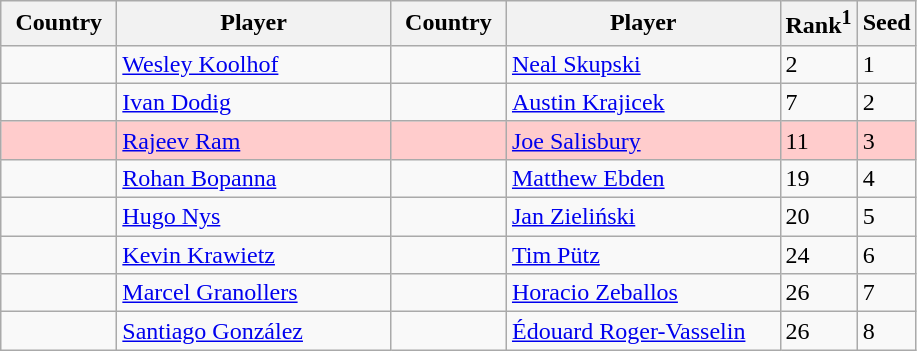<table class="sortable wikitable">
<tr>
<th width="70">Country</th>
<th width="175">Player</th>
<th width="70">Country</th>
<th width="175">Player</th>
<th>Rank<sup>1</sup></th>
<th>Seed</th>
</tr>
<tr>
<td></td>
<td><a href='#'>Wesley Koolhof</a></td>
<td></td>
<td><a href='#'>Neal Skupski</a></td>
<td>2</td>
<td>1</td>
</tr>
<tr>
<td></td>
<td><a href='#'>Ivan Dodig</a></td>
<td></td>
<td><a href='#'>Austin Krajicek</a></td>
<td>7</td>
<td>2</td>
</tr>
<tr bgcolor=#fcc>
<td></td>
<td><a href='#'>Rajeev Ram</a></td>
<td></td>
<td><a href='#'>Joe Salisbury</a></td>
<td>11</td>
<td>3</td>
</tr>
<tr>
<td></td>
<td><a href='#'>Rohan Bopanna</a></td>
<td></td>
<td><a href='#'>Matthew Ebden</a></td>
<td>19</td>
<td>4</td>
</tr>
<tr>
<td></td>
<td><a href='#'>Hugo Nys</a></td>
<td></td>
<td><a href='#'>Jan Zieliński</a></td>
<td>20</td>
<td>5</td>
</tr>
<tr>
<td></td>
<td><a href='#'>Kevin Krawietz</a></td>
<td></td>
<td><a href='#'>Tim Pütz</a></td>
<td>24</td>
<td>6</td>
</tr>
<tr>
<td></td>
<td><a href='#'>Marcel Granollers</a></td>
<td></td>
<td><a href='#'>Horacio Zeballos</a></td>
<td>26</td>
<td>7</td>
</tr>
<tr>
<td></td>
<td><a href='#'>Santiago González</a></td>
<td></td>
<td><a href='#'>Édouard Roger-Vasselin</a></td>
<td>26</td>
<td>8</td>
</tr>
</table>
